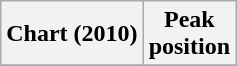<table class="wikitable plainrowheaders" style="text-align:center">
<tr>
<th scope="col">Chart (2010)</th>
<th scope="col">Peak<br>position</th>
</tr>
<tr>
</tr>
</table>
